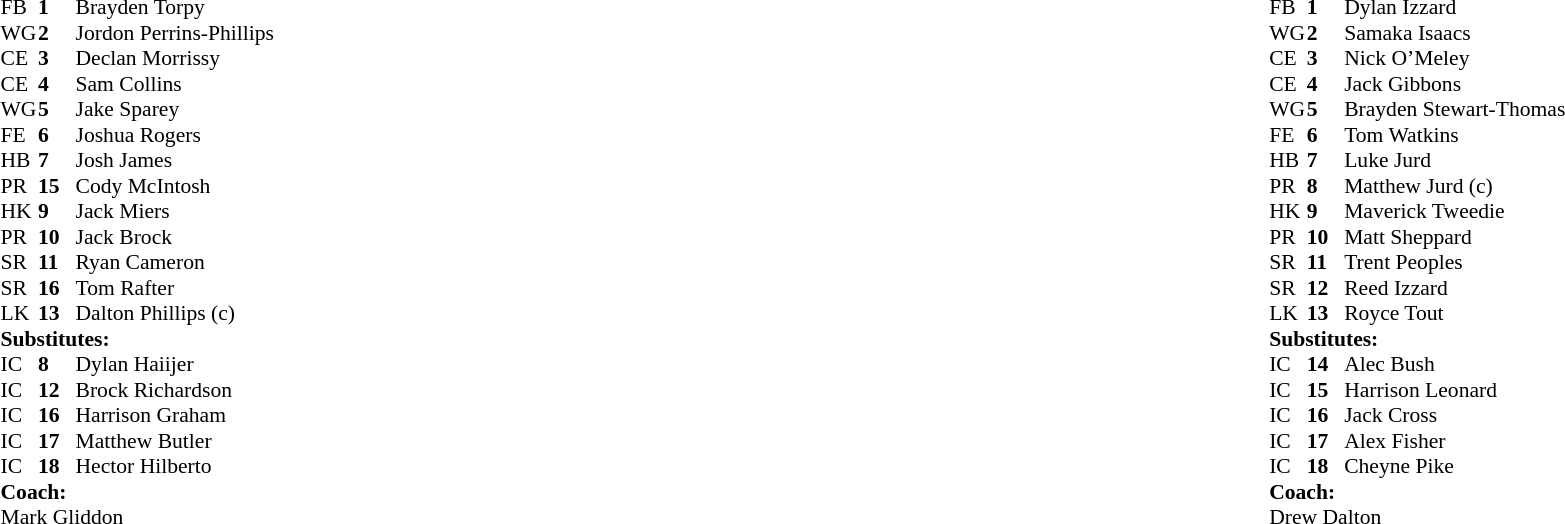<table width="100%" class="mw-collapsible mw-collapsed">
<tr>
<td valign="top" width="50%"><br><table cellspacing="0" cellpadding="0" style="font-size: 90%">
<tr>
<th width="25"></th>
<th width="25"></th>
<td></td>
</tr>
<tr>
<td>FB</td>
<td><strong>1</strong></td>
<td>Brayden Torpy</td>
</tr>
<tr>
<td>WG</td>
<td><strong>2</strong></td>
<td>Jordon Perrins-Phillips</td>
</tr>
<tr>
<td>CE</td>
<td><strong>3</strong></td>
<td>Declan Morrissy</td>
</tr>
<tr>
<td>CE</td>
<td><strong>4</strong></td>
<td>Sam Collins</td>
</tr>
<tr>
<td>WG</td>
<td><strong>5</strong></td>
<td> Jake Sparey</td>
</tr>
<tr>
<td>FE</td>
<td><strong>6</strong></td>
<td> Joshua Rogers</td>
</tr>
<tr>
<td>HB</td>
<td><strong>7</strong></td>
<td>Josh James</td>
</tr>
<tr>
<td>PR</td>
<td><strong>15</strong></td>
<td> Cody McIntosh</td>
</tr>
<tr>
<td>HK</td>
<td><strong>9</strong></td>
<td> Jack Miers</td>
</tr>
<tr>
<td>PR</td>
<td><strong>10</strong></td>
<td> Jack Brock</td>
</tr>
<tr>
<td>SR</td>
<td><strong>11</strong></td>
<td>Ryan Cameron</td>
</tr>
<tr>
<td>SR</td>
<td><strong>16</strong></td>
<td>Tom Rafter</td>
</tr>
<tr>
<td>LK</td>
<td><strong>13</strong></td>
<td> Dalton Phillips (c)</td>
</tr>
<tr>
<td colspan="3"><strong>Substitutes:</strong></td>
</tr>
<tr>
<td>IC</td>
<td><strong>8</strong></td>
<td>Dylan Haiijer</td>
</tr>
<tr>
<td>IC</td>
<td><strong>12</strong></td>
<td>Brock Richardson</td>
</tr>
<tr>
<td>IC</td>
<td><strong>16</strong></td>
<td>Harrison Graham</td>
</tr>
<tr>
<td>IC</td>
<td><strong>17</strong></td>
<td>Matthew Butler</td>
</tr>
<tr>
<td>IC</td>
<td><strong>18</strong></td>
<td>Hector Hilberto</td>
</tr>
<tr>
<td colspan="3"><strong>Coach:</strong></td>
</tr>
<tr>
<td colspan="3"><strong></strong> Mark Gliddon</td>
</tr>
</table>
</td>
<td valign="top" width="50%"><br><table cellspacing="0" cellpadding="0" align="center" style="font-size: 90%">
<tr>
<th width="25"></th>
<th width="25"></th>
</tr>
<tr>
<td>FB</td>
<td><strong>1</strong></td>
<td>Dylan Izzard</td>
</tr>
<tr>
<td>WG</td>
<td><strong>2</strong></td>
<td>Samaka Isaacs</td>
</tr>
<tr>
<td>CE</td>
<td><strong>3</strong></td>
<td>Nick O’Meley</td>
</tr>
<tr>
<td>CE</td>
<td><strong>4</strong></td>
<td>Jack Gibbons</td>
</tr>
<tr>
<td>WG</td>
<td><strong>5</strong></td>
<td>Brayden Stewart-Thomas</td>
</tr>
<tr>
<td>FE</td>
<td><strong>6</strong></td>
<td>Tom Watkins</td>
</tr>
<tr>
<td>HB</td>
<td><strong>7</strong></td>
<td>Luke Jurd</td>
</tr>
<tr>
<td>PR</td>
<td><strong>8</strong></td>
<td>Matthew Jurd (c)</td>
</tr>
<tr>
<td>HK</td>
<td><strong>9</strong></td>
<td>Maverick Tweedie</td>
</tr>
<tr>
<td>PR</td>
<td><strong>10</strong></td>
<td>Matt Sheppard</td>
</tr>
<tr>
<td>SR</td>
<td><strong>11</strong></td>
<td>Trent Peoples</td>
</tr>
<tr>
<td>SR</td>
<td><strong>12</strong></td>
<td>Reed Izzard</td>
</tr>
<tr>
<td>LK</td>
<td><strong>13</strong></td>
<td>Royce Tout</td>
</tr>
<tr>
<td colspan="3"><strong>Substitutes:</strong></td>
</tr>
<tr>
<td>IC</td>
<td><strong>14</strong></td>
<td>Alec Bush</td>
</tr>
<tr>
<td>IC</td>
<td><strong>15</strong></td>
<td>Harrison Leonard</td>
</tr>
<tr>
<td>IC</td>
<td><strong>16</strong></td>
<td>Jack Cross</td>
</tr>
<tr>
<td>IC</td>
<td><strong>17</strong></td>
<td>Alex Fisher</td>
</tr>
<tr>
<td>IC</td>
<td><strong>18</strong></td>
<td>Cheyne Pike</td>
</tr>
<tr>
<td colspan="3"><strong>Coach:</strong></td>
</tr>
<tr>
<td colspan="4"><strong></strong> Drew Dalton</td>
</tr>
</table>
</td>
</tr>
</table>
